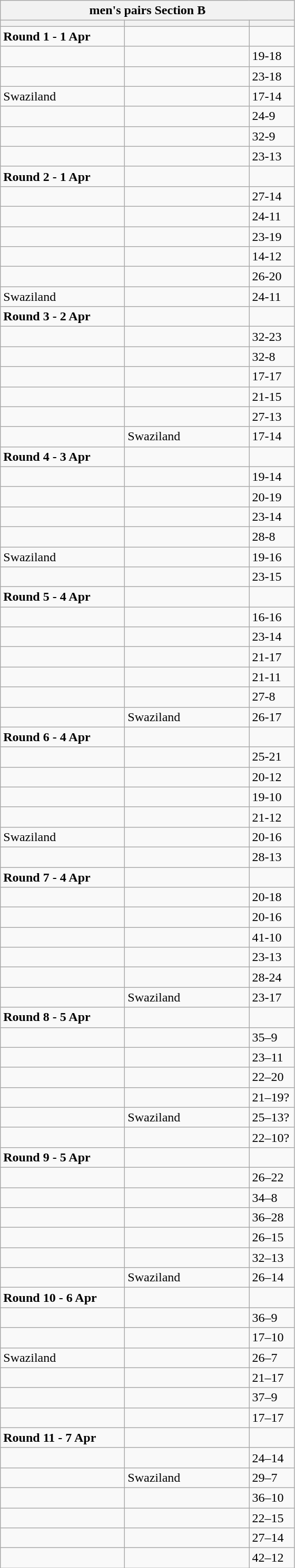<table class="wikitable">
<tr>
<th colspan="3">men's pairs Section B</th>
</tr>
<tr>
<th width=150></th>
<th width=150></th>
<th width=50></th>
</tr>
<tr>
<td><strong>Round 1 - 1 Apr</strong></td>
<td></td>
<td></td>
</tr>
<tr>
<td></td>
<td></td>
<td>19-18</td>
</tr>
<tr>
<td></td>
<td></td>
<td>23-18</td>
</tr>
<tr>
<td> Swaziland</td>
<td></td>
<td>17-14</td>
</tr>
<tr>
<td></td>
<td></td>
<td>24-9</td>
</tr>
<tr>
<td></td>
<td></td>
<td>32-9</td>
</tr>
<tr>
<td></td>
<td></td>
<td>23-13</td>
</tr>
<tr>
<td><strong>Round 2 - 1 Apr</strong></td>
<td></td>
<td></td>
</tr>
<tr>
<td></td>
<td></td>
<td>27-14</td>
</tr>
<tr>
<td></td>
<td></td>
<td>24-11</td>
</tr>
<tr>
<td></td>
<td></td>
<td>23-19</td>
</tr>
<tr>
<td></td>
<td></td>
<td>14-12</td>
</tr>
<tr>
<td></td>
<td></td>
<td>26-20</td>
</tr>
<tr>
<td> Swaziland</td>
<td></td>
<td>24-11</td>
</tr>
<tr>
<td><strong>Round 3 - 2 Apr</strong></td>
<td></td>
<td></td>
</tr>
<tr>
<td></td>
<td></td>
<td>32-23</td>
</tr>
<tr>
<td></td>
<td></td>
<td>32-8</td>
</tr>
<tr>
<td></td>
<td></td>
<td>17-17</td>
</tr>
<tr>
<td></td>
<td></td>
<td>21-15</td>
</tr>
<tr>
<td></td>
<td></td>
<td>27-13</td>
</tr>
<tr>
<td></td>
<td> Swaziland</td>
<td>17-14</td>
</tr>
<tr>
<td><strong>Round 4 - 3 Apr</strong></td>
<td></td>
<td></td>
</tr>
<tr>
<td></td>
<td></td>
<td>19-14</td>
</tr>
<tr>
<td></td>
<td></td>
<td>20-19</td>
</tr>
<tr>
<td></td>
<td></td>
<td>23-14</td>
</tr>
<tr>
<td></td>
<td></td>
<td>28-8</td>
</tr>
<tr>
<td> Swaziland</td>
<td></td>
<td>19-16</td>
</tr>
<tr>
<td></td>
<td></td>
<td>23-15</td>
</tr>
<tr>
<td><strong>Round 5 - 4 Apr</strong></td>
<td></td>
<td></td>
</tr>
<tr>
<td></td>
<td></td>
<td>16-16</td>
</tr>
<tr>
<td></td>
<td></td>
<td>23-14</td>
</tr>
<tr>
<td></td>
<td></td>
<td>21-17</td>
</tr>
<tr>
<td></td>
<td></td>
<td>21-11</td>
</tr>
<tr>
<td></td>
<td></td>
<td>27-8</td>
</tr>
<tr>
<td></td>
<td> Swaziland</td>
<td>26-17</td>
</tr>
<tr>
<td><strong>Round 6  - 4 Apr</strong></td>
<td></td>
<td></td>
</tr>
<tr>
<td></td>
<td></td>
<td>25-21</td>
</tr>
<tr>
<td></td>
<td></td>
<td>20-12</td>
</tr>
<tr>
<td></td>
<td></td>
<td>19-10</td>
</tr>
<tr>
<td></td>
<td></td>
<td>21-12</td>
</tr>
<tr>
<td> Swaziland</td>
<td></td>
<td>20-16</td>
</tr>
<tr>
<td></td>
<td></td>
<td>28-13</td>
</tr>
<tr>
<td><strong>Round 7 - 4 Apr</strong></td>
<td></td>
<td></td>
</tr>
<tr>
<td></td>
<td></td>
<td>20-18</td>
</tr>
<tr>
<td></td>
<td></td>
<td>20-16</td>
</tr>
<tr>
<td></td>
<td></td>
<td>41-10</td>
</tr>
<tr>
<td></td>
<td></td>
<td>23-13</td>
</tr>
<tr>
<td></td>
<td></td>
<td>28-24</td>
</tr>
<tr>
<td></td>
<td> Swaziland</td>
<td>23-17</td>
</tr>
<tr>
<td><strong>Round 8 - 5 Apr</strong></td>
<td></td>
<td></td>
</tr>
<tr>
<td></td>
<td></td>
<td>35–9</td>
</tr>
<tr>
<td></td>
<td></td>
<td>23–11</td>
</tr>
<tr>
<td></td>
<td></td>
<td>22–20</td>
</tr>
<tr>
<td></td>
<td></td>
<td>21–19?</td>
</tr>
<tr>
<td></td>
<td> Swaziland</td>
<td>25–13?</td>
</tr>
<tr>
<td></td>
<td></td>
<td>22–10?</td>
</tr>
<tr>
<td><strong>Round 9 - 5 Apr</strong></td>
<td></td>
<td></td>
</tr>
<tr>
<td></td>
<td></td>
<td>26–22</td>
</tr>
<tr>
<td></td>
<td></td>
<td>34–8</td>
</tr>
<tr>
<td></td>
<td></td>
<td>36–28</td>
</tr>
<tr>
<td></td>
<td></td>
<td>26–15</td>
</tr>
<tr>
<td></td>
<td></td>
<td>32–13</td>
</tr>
<tr>
<td></td>
<td> Swaziland</td>
<td>26–14</td>
</tr>
<tr>
<td><strong>Round 10 - 6 Apr</strong></td>
<td></td>
<td></td>
</tr>
<tr>
<td></td>
<td></td>
<td>36–9</td>
</tr>
<tr>
<td></td>
<td></td>
<td>17–10</td>
</tr>
<tr>
<td> Swaziland</td>
<td></td>
<td>26–7</td>
</tr>
<tr>
<td></td>
<td></td>
<td>21–17</td>
</tr>
<tr>
<td></td>
<td></td>
<td>37–9</td>
</tr>
<tr>
<td></td>
<td></td>
<td>17–17</td>
</tr>
<tr>
<td><strong>Round 11 - 7 Apr</strong></td>
<td></td>
<td></td>
</tr>
<tr>
<td></td>
<td></td>
<td>24–14</td>
</tr>
<tr>
<td></td>
<td> Swaziland</td>
<td>29–7</td>
</tr>
<tr>
<td></td>
<td></td>
<td>36–10</td>
</tr>
<tr>
<td></td>
<td></td>
<td>22–15</td>
</tr>
<tr>
<td></td>
<td></td>
<td>27–14</td>
</tr>
<tr>
<td></td>
<td></td>
<td>42–12</td>
</tr>
</table>
